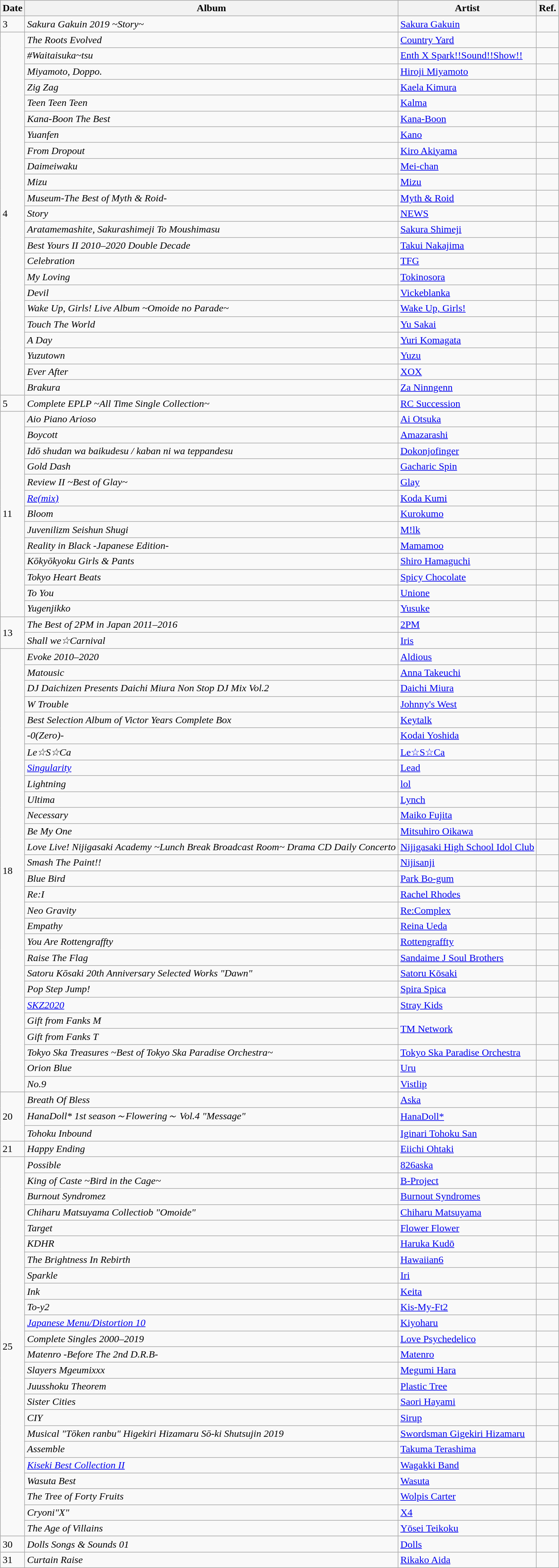<table class="wikitable">
<tr>
<th>Date</th>
<th>Album</th>
<th>Artist</th>
<th>Ref.</th>
</tr>
<tr>
<td>3</td>
<td><em>Sakura Gakuin 2019 ~Story~</em></td>
<td><a href='#'>Sakura Gakuin</a></td>
<td></td>
</tr>
<tr>
<td rowspan="23">4</td>
<td><em>The Roots Evolved</em></td>
<td><a href='#'>Country Yard</a></td>
<td></td>
</tr>
<tr>
<td><em>#Waitaisuka~tsu</em></td>
<td><a href='#'>Enth X Spark!!Sound!!Show!!</a></td>
<td></td>
</tr>
<tr>
<td><em>Miyamoto, Doppo.</em></td>
<td><a href='#'>Hiroji Miyamoto</a></td>
<td></td>
</tr>
<tr>
<td><em>Zig Zag</em></td>
<td><a href='#'>Kaela Kimura</a></td>
<td></td>
</tr>
<tr>
<td><em>Teen Teen Teen</em></td>
<td><a href='#'>Kalma</a></td>
<td></td>
</tr>
<tr>
<td><em>Kana-Boon The Best</em></td>
<td><a href='#'>Kana-Boon</a></td>
<td></td>
</tr>
<tr>
<td><em>Yuanfen</em></td>
<td><a href='#'>Kano</a></td>
<td></td>
</tr>
<tr>
<td><em>From Dropout</em></td>
<td><a href='#'>Kiro Akiyama</a></td>
<td></td>
</tr>
<tr>
<td><em>Daimeiwaku</em></td>
<td><a href='#'>Mei-chan</a></td>
<td></td>
</tr>
<tr>
<td><em>Mizu</em></td>
<td><a href='#'>Mizu</a></td>
<td></td>
</tr>
<tr>
<td><em>Museum-The Best of Myth & Roid-</em></td>
<td><a href='#'>Myth & Roid</a></td>
<td></td>
</tr>
<tr>
<td><em>Story</em></td>
<td><a href='#'>NEWS</a></td>
<td></td>
</tr>
<tr>
<td><em>Aratamemashite, Sakurashimeji To Moushimasu</em></td>
<td><a href='#'>Sakura Shimeji</a></td>
<td></td>
</tr>
<tr>
<td><em>Best Yours II 2010–2020 Double Decade</em></td>
<td><a href='#'>Takui Nakajima</a></td>
<td></td>
</tr>
<tr>
<td><em>Celebration</em></td>
<td><a href='#'>TFG</a></td>
<td></td>
</tr>
<tr>
<td><em>My Loving</em></td>
<td><a href='#'>Tokinosora</a></td>
<td></td>
</tr>
<tr>
<td><em>Devil</em></td>
<td><a href='#'>Vickeblanka</a></td>
<td></td>
</tr>
<tr>
<td><em>Wake Up, Girls! Live Album ~Omoide no Parade~</em></td>
<td><a href='#'>Wake Up, Girls!</a></td>
<td></td>
</tr>
<tr>
<td><em>Touch The World</em></td>
<td><a href='#'>Yu Sakai</a></td>
<td></td>
</tr>
<tr>
<td><em>A Day</em></td>
<td><a href='#'>Yuri Komagata</a></td>
<td></td>
</tr>
<tr>
<td><em>Yuzutown</em></td>
<td><a href='#'>Yuzu</a></td>
<td></td>
</tr>
<tr>
<td><em>Ever After</em></td>
<td><a href='#'>XOX</a></td>
<td></td>
</tr>
<tr>
<td><em>Brakura</em></td>
<td><a href='#'>Za Ninngenn</a></td>
<td></td>
</tr>
<tr>
<td>5</td>
<td><em>Complete EPLP ~All Time Single Collection~</em></td>
<td><a href='#'>RC Succession</a></td>
<td></td>
</tr>
<tr>
<td rowspan="13">11</td>
<td><em>Aio Piano Arioso</em></td>
<td><a href='#'>Ai Otsuka</a></td>
<td></td>
</tr>
<tr>
<td><em>Boycott</em></td>
<td><a href='#'>Amazarashi</a></td>
<td></td>
</tr>
<tr>
<td><em>Idō shudan wa baikudesu / kaban ni wa teppandesu</em></td>
<td><a href='#'>Dokonjofinger</a></td>
<td></td>
</tr>
<tr>
<td><em>Gold Dash</em></td>
<td><a href='#'>Gacharic Spin</a></td>
<td></td>
</tr>
<tr>
<td><em>Review II ~Best of Glay~</em></td>
<td><a href='#'>Glay</a></td>
<td></td>
</tr>
<tr>
<td><em><a href='#'>Re(mix)</a></em></td>
<td><a href='#'>Koda Kumi</a></td>
<td></td>
</tr>
<tr>
<td><em>Bloom</em></td>
<td><a href='#'>Kurokumo</a></td>
<td></td>
</tr>
<tr>
<td><em>Juvenilizm Seishun Shugi</em></td>
<td><a href='#'>M!lk</a></td>
<td></td>
</tr>
<tr>
<td><em>Reality in Black -Japanese Edition-</em></td>
<td><a href='#'>Mamamoo</a></td>
<td></td>
</tr>
<tr>
<td><em>Kōkyōkyoku Girls & Pants</em></td>
<td><a href='#'>Shiro Hamaguchi</a></td>
<td></td>
</tr>
<tr>
<td><em>Tokyo Heart Beats</em></td>
<td><a href='#'>Spicy Chocolate</a></td>
<td></td>
</tr>
<tr>
<td><em>To You</em></td>
<td><a href='#'>Unione</a></td>
<td></td>
</tr>
<tr>
<td><em>Yugenjikko</em></td>
<td><a href='#'>Yusuke</a></td>
<td></td>
</tr>
<tr>
<td rowspan="2">13</td>
<td><em>The Best of 2PM in Japan 2011–2016</em></td>
<td><a href='#'>2PM</a></td>
<td></td>
</tr>
<tr>
<td><em>Shall we☆Carnival</em></td>
<td><a href='#'>Iris</a></td>
<td></td>
</tr>
<tr>
<td rowspan="28">18</td>
<td><em>Evoke 2010–2020</em></td>
<td><a href='#'>Aldious</a></td>
<td></td>
</tr>
<tr>
<td><em>Matousic</em></td>
<td><a href='#'>Anna Takeuchi</a></td>
<td></td>
</tr>
<tr>
<td><em>DJ Daichizen Presents Daichi Miura Non Stop DJ Mix Vol.2</em></td>
<td><a href='#'>Daichi Miura</a></td>
<td></td>
</tr>
<tr>
<td><em>W Trouble</em></td>
<td><a href='#'>Johnny's West</a></td>
<td></td>
</tr>
<tr>
<td><em>Best Selection Album of Victor Years Complete Box</em></td>
<td><a href='#'>Keytalk</a></td>
<td></td>
</tr>
<tr>
<td><em>-0(Zero)-</em></td>
<td><a href='#'>Kodai Yoshida</a></td>
<td></td>
</tr>
<tr>
<td><em>Le☆S☆Ca</em></td>
<td><a href='#'>Le☆S☆Ca</a></td>
<td></td>
</tr>
<tr>
<td><em><a href='#'>Singularity</a></em></td>
<td><a href='#'>Lead</a></td>
<td></td>
</tr>
<tr>
<td><em>Lightning</em></td>
<td><a href='#'>lol</a></td>
<td></td>
</tr>
<tr>
<td><em>Ultima</em></td>
<td><a href='#'>Lynch</a></td>
<td></td>
</tr>
<tr>
<td><em>Necessary</em></td>
<td><a href='#'>Maiko Fujita</a></td>
<td></td>
</tr>
<tr>
<td><em>Be My One</em></td>
<td><a href='#'>Mitsuhiro Oikawa</a></td>
<td></td>
</tr>
<tr>
<td><em>Love Live! Nijigasaki Academy ~Lunch Break Broadcast Room~ Drama CD Daily Concerto</em></td>
<td><a href='#'>Nijigasaki High School Idol Club</a></td>
<td></td>
</tr>
<tr>
<td><em>Smash The Paint!!</em></td>
<td><a href='#'>Nijisanji</a></td>
<td></td>
</tr>
<tr>
<td><em>Blue Bird</em></td>
<td><a href='#'>Park Bo-gum</a></td>
<td></td>
</tr>
<tr>
<td><em>Re:I</em></td>
<td><a href='#'>Rachel Rhodes</a></td>
<td></td>
</tr>
<tr>
<td><em>Neo Gravity</em></td>
<td><a href='#'>Re:Complex</a></td>
<td></td>
</tr>
<tr>
<td><em>Empathy</em></td>
<td><a href='#'>Reina Ueda</a></td>
<td></td>
</tr>
<tr>
<td><em>You Are Rottengraffty</em></td>
<td><a href='#'>Rottengraffty</a></td>
<td></td>
</tr>
<tr>
<td><em>Raise The Flag</em></td>
<td><a href='#'>Sandaime J Soul Brothers</a></td>
<td></td>
</tr>
<tr>
<td><em>Satoru Kōsaki 20th Anniversary Selected Works "Dawn"</em></td>
<td><a href='#'>Satoru Kōsaki</a></td>
<td></td>
</tr>
<tr>
<td><em>Pop Step Jump!</em></td>
<td><a href='#'>Spira Spica</a></td>
<td></td>
</tr>
<tr>
<td><em><a href='#'>SKZ2020</a></em></td>
<td><a href='#'>Stray Kids</a></td>
<td></td>
</tr>
<tr>
<td><em>Gift from Fanks M</em></td>
<td rowspan="2"><a href='#'>TM Network</a></td>
<td rowspan="2"></td>
</tr>
<tr>
<td><em>Gift from Fanks T</em></td>
</tr>
<tr>
<td><em>Tokyo Ska Treasures ~Best of Tokyo Ska Paradise Orchestra~</em></td>
<td><a href='#'>Tokyo Ska Paradise Orchestra</a></td>
<td></td>
</tr>
<tr>
<td><em>Orion Blue</em></td>
<td><a href='#'>Uru</a></td>
<td></td>
</tr>
<tr>
<td><em>No.9</em></td>
<td><a href='#'>Vistlip</a></td>
<td></td>
</tr>
<tr>
<td rowspan="3">20</td>
<td><em>Breath Of Bless</em></td>
<td><a href='#'>Aska</a></td>
<td></td>
</tr>
<tr>
<td><em>HanaDoll* 1st season～Flowering～ Vol.4 "Message"</em></td>
<td><a href='#'>HanaDoll*</a></td>
<td></td>
</tr>
<tr>
<td><em>Tohoku Inbound</em></td>
<td><a href='#'>Iginari Tohoku San</a></td>
<td></td>
</tr>
<tr>
<td>21</td>
<td><em>Happy Ending</em></td>
<td><a href='#'>Eiichi Ohtaki</a></td>
<td></td>
</tr>
<tr>
<td rowspan="24">25</td>
<td><em>Possible</em></td>
<td><a href='#'>826aska</a></td>
<td></td>
</tr>
<tr>
<td><em>King of Caste ~Bird in the Cage~</em></td>
<td><a href='#'>B-Project</a></td>
<td></td>
</tr>
<tr>
<td><em>Burnout Syndromez</em></td>
<td><a href='#'>Burnout Syndromes</a></td>
<td></td>
</tr>
<tr>
<td><em>Chiharu Matsuyama Collectiob "Omoide"</em></td>
<td><a href='#'>Chiharu Matsuyama</a></td>
<td></td>
</tr>
<tr>
<td><em>Target</em></td>
<td><a href='#'>Flower Flower</a></td>
<td></td>
</tr>
<tr>
<td><em>KDHR</em></td>
<td><a href='#'>Haruka Kudō</a></td>
<td></td>
</tr>
<tr>
<td><em>The Brightness In Rebirth</em></td>
<td><a href='#'>Hawaiian6</a></td>
<td></td>
</tr>
<tr>
<td><em>Sparkle</em></td>
<td><a href='#'>Iri</a></td>
<td></td>
</tr>
<tr>
<td><em>Ink</em></td>
<td><a href='#'>Keita</a></td>
<td></td>
</tr>
<tr>
<td><em>To-y2</em></td>
<td><a href='#'>Kis-My-Ft2</a></td>
<td></td>
</tr>
<tr>
<td><em><a href='#'>Japanese Menu/Distortion 10</a></em></td>
<td><a href='#'>Kiyoharu</a></td>
<td></td>
</tr>
<tr>
<td><em>Complete Singles 2000–2019</em></td>
<td><a href='#'>Love Psychedelico</a></td>
<td></td>
</tr>
<tr>
<td><em>Matenro -Before The 2nd D.R.B-</em></td>
<td><a href='#'>Matenro</a></td>
<td></td>
</tr>
<tr>
<td><em>Slayers Mgeumixxx</em></td>
<td><a href='#'>Megumi Hara</a></td>
<td></td>
</tr>
<tr>
<td><em>Juusshoku Theorem</em></td>
<td><a href='#'>Plastic Tree</a></td>
<td></td>
</tr>
<tr>
<td><em>Sister Cities</em></td>
<td><a href='#'>Saori Hayami</a></td>
<td></td>
</tr>
<tr>
<td><em>CIY</em></td>
<td><a href='#'>Sirup</a></td>
<td></td>
</tr>
<tr>
<td><em>Musical "Tōken ranbu" Higekiri Hizamaru Sō-ki Shutsujin 2019</em></td>
<td><a href='#'>Swordsman Gigekiri Hizamaru</a></td>
<td></td>
</tr>
<tr>
<td><em>Assemble</em></td>
<td><a href='#'>Takuma Terashima</a></td>
<td></td>
</tr>
<tr>
<td><em><a href='#'>Kiseki Best Collection II</a></em></td>
<td><a href='#'>Wagakki Band</a></td>
<td></td>
</tr>
<tr>
<td><em>Wasuta Best</em></td>
<td><a href='#'>Wasuta</a></td>
<td></td>
</tr>
<tr>
<td><em>The Tree of Forty Fruits</em></td>
<td><a href='#'>Wolpis Carter</a></td>
<td></td>
</tr>
<tr>
<td><em>Cryoni"X"</em></td>
<td><a href='#'>X4</a></td>
<td></td>
</tr>
<tr>
<td><em>The Age of Villains</em></td>
<td><a href='#'>Yōsei Teikoku</a></td>
<td></td>
</tr>
<tr>
<td>30</td>
<td><em>Dolls Songs & Sounds 01</em></td>
<td><a href='#'>Dolls</a></td>
<td></td>
</tr>
<tr>
<td>31</td>
<td><em>Curtain Raise</em></td>
<td><a href='#'>Rikako Aida</a></td>
<td></td>
</tr>
</table>
